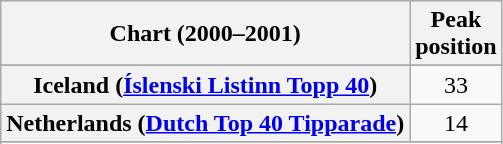<table class="wikitable sortable plainrowheaders" style="text-align:center">
<tr>
<th scope="col">Chart (2000–2001)</th>
<th scope="col">Peak<br>position</th>
</tr>
<tr>
</tr>
<tr>
</tr>
<tr>
</tr>
<tr>
</tr>
<tr>
<th scope="row">Iceland (<a href='#'>Íslenski Listinn Topp 40</a>)</th>
<td>33</td>
</tr>
<tr>
<th scope="row">Netherlands (<a href='#'>Dutch Top 40 Tipparade</a>)</th>
<td>14</td>
</tr>
<tr>
</tr>
<tr>
</tr>
<tr>
</tr>
<tr>
</tr>
<tr>
</tr>
<tr>
</tr>
<tr>
</tr>
<tr>
</tr>
<tr>
</tr>
<tr>
</tr>
</table>
